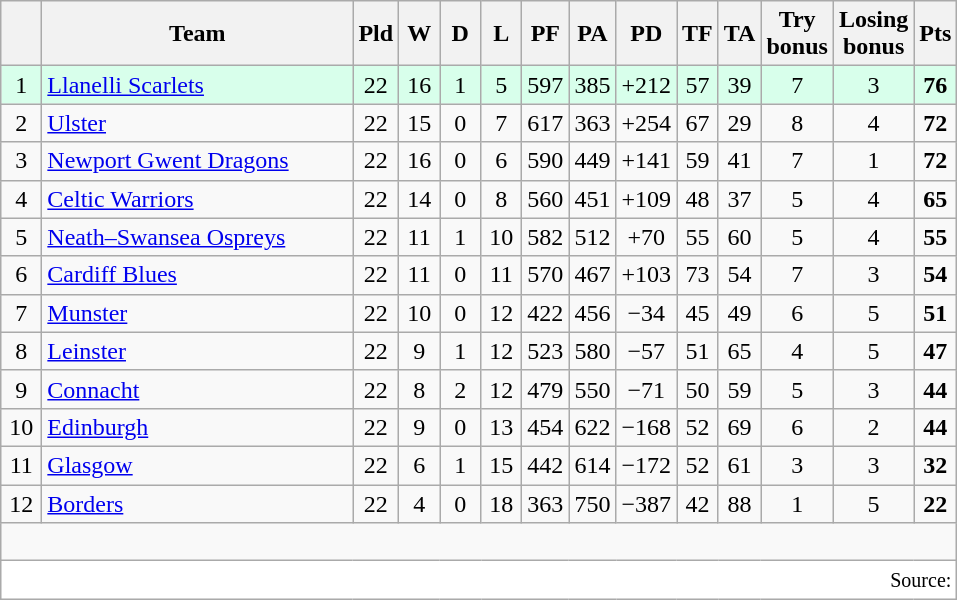<table class="wikitable" style="text-align:center">
<tr>
<th width="20"></th>
<th width="200">Team</th>
<th width="20">Pld</th>
<th width="20">W</th>
<th width="20">D</th>
<th width="20">L</th>
<th width="20">PF</th>
<th width="20">PA</th>
<th width="20">PD</th>
<th width="20">TF</th>
<th width="20">TA</th>
<th width="20">Try bonus</th>
<th width="20">Losing bonus</th>
<th width="20">Pts</th>
</tr>
<tr bgcolor=#d8ffeb>
<td>1</td>
<td align=left> <a href='#'>Llanelli Scarlets</a></td>
<td>22</td>
<td>16</td>
<td>1</td>
<td>5</td>
<td>597</td>
<td>385</td>
<td>+212</td>
<td>57</td>
<td>39</td>
<td>7</td>
<td>3</td>
<td><strong>76</strong></td>
</tr>
<tr>
<td>2</td>
<td align=left> <a href='#'>Ulster</a></td>
<td>22</td>
<td>15</td>
<td>0</td>
<td>7</td>
<td>617</td>
<td>363</td>
<td>+254</td>
<td>67</td>
<td>29</td>
<td>8</td>
<td>4</td>
<td><strong>72</strong></td>
</tr>
<tr>
<td>3</td>
<td align=left> <a href='#'>Newport Gwent Dragons</a></td>
<td>22</td>
<td>16</td>
<td>0</td>
<td>6</td>
<td>590</td>
<td>449</td>
<td>+141</td>
<td>59</td>
<td>41</td>
<td>7</td>
<td>1</td>
<td><strong>72</strong></td>
</tr>
<tr>
<td>4</td>
<td align=left> <a href='#'>Celtic Warriors</a></td>
<td>22</td>
<td>14</td>
<td>0</td>
<td>8</td>
<td>560</td>
<td>451</td>
<td>+109</td>
<td>48</td>
<td>37</td>
<td>5</td>
<td>4</td>
<td><strong>65</strong></td>
</tr>
<tr>
<td>5</td>
<td align=left> <a href='#'>Neath–Swansea Ospreys</a></td>
<td>22</td>
<td>11</td>
<td>1</td>
<td>10</td>
<td>582</td>
<td>512</td>
<td>+70</td>
<td>55</td>
<td>60</td>
<td>5</td>
<td>4</td>
<td><strong>55</strong></td>
</tr>
<tr>
<td>6</td>
<td align=left> <a href='#'>Cardiff Blues</a></td>
<td>22</td>
<td>11</td>
<td>0</td>
<td>11</td>
<td>570</td>
<td>467</td>
<td>+103</td>
<td>73</td>
<td>54</td>
<td>7</td>
<td>3</td>
<td><strong>54</strong></td>
</tr>
<tr>
<td>7</td>
<td align=left> <a href='#'>Munster</a></td>
<td>22</td>
<td>10</td>
<td>0</td>
<td>12</td>
<td>422</td>
<td>456</td>
<td>−34</td>
<td>45</td>
<td>49</td>
<td>6</td>
<td>5</td>
<td><strong>51</strong></td>
</tr>
<tr>
<td>8</td>
<td align=left> <a href='#'>Leinster</a></td>
<td>22</td>
<td>9</td>
<td>1</td>
<td>12</td>
<td>523</td>
<td>580</td>
<td>−57</td>
<td>51</td>
<td>65</td>
<td>4</td>
<td>5</td>
<td><strong>47</strong></td>
</tr>
<tr>
<td>9</td>
<td align=left> <a href='#'>Connacht</a></td>
<td>22</td>
<td>8</td>
<td>2</td>
<td>12</td>
<td>479</td>
<td>550</td>
<td>−71</td>
<td>50</td>
<td>59</td>
<td>5</td>
<td>3</td>
<td><strong>44</strong></td>
</tr>
<tr>
<td>10</td>
<td align=left> <a href='#'>Edinburgh</a></td>
<td>22</td>
<td>9</td>
<td>0</td>
<td>13</td>
<td>454</td>
<td>622</td>
<td>−168</td>
<td>52</td>
<td>69</td>
<td>6</td>
<td>2</td>
<td><strong>44</strong></td>
</tr>
<tr>
<td>11</td>
<td align=left> <a href='#'>Glasgow</a></td>
<td>22</td>
<td>6</td>
<td>1</td>
<td>15</td>
<td>442</td>
<td>614</td>
<td>−172</td>
<td>52</td>
<td>61</td>
<td>3</td>
<td>3</td>
<td><strong>32</strong></td>
</tr>
<tr>
<td>12</td>
<td align=left> <a href='#'>Borders</a></td>
<td>22</td>
<td>4</td>
<td>0</td>
<td>18</td>
<td>363</td>
<td>750</td>
<td>−387</td>
<td>42</td>
<td>88</td>
<td>1</td>
<td>5</td>
<td><strong>22</strong></td>
</tr>
<tr>
<td colspan="14"><br></td>
</tr>
<tr>
<td colspan="14" style="text-align:right; background:#fff;" cellpadding="0" cellspacing="0"><small>Source:  </small></td>
</tr>
</table>
